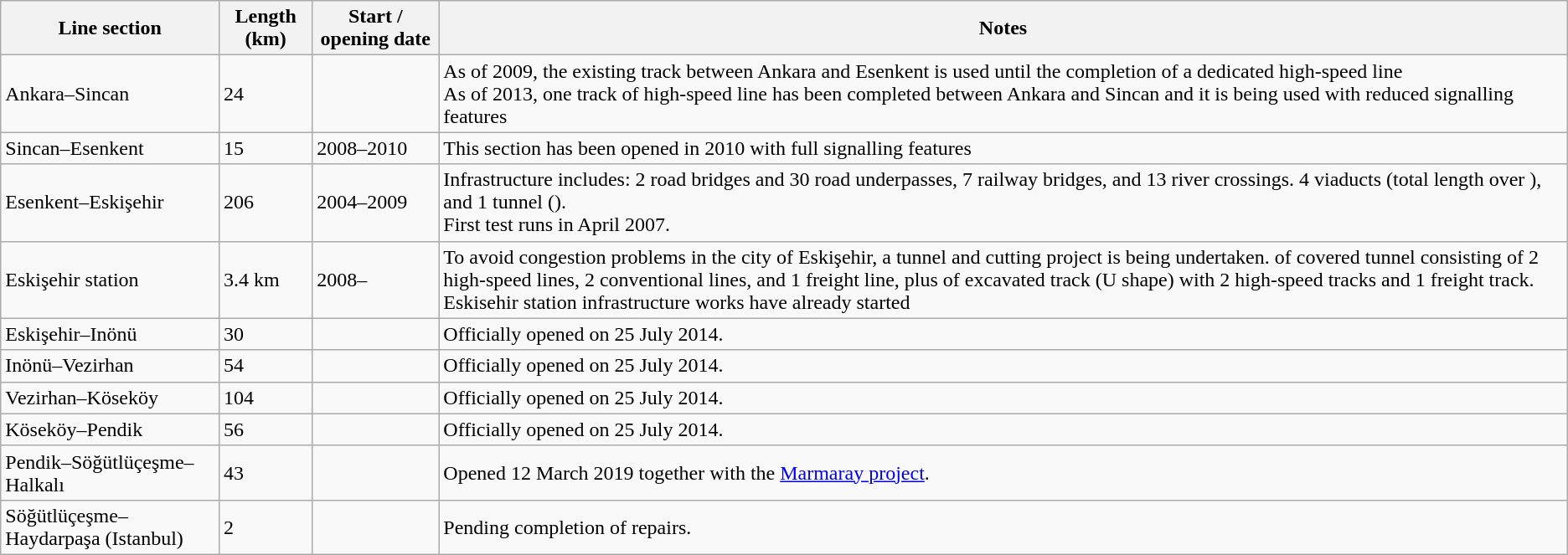<table class="wikitable">
<tr>
<th>Line section</th>
<th>Length (km)</th>
<th>Start / opening date</th>
<th>Notes</th>
</tr>
<tr>
<td>Ankara–Sincan</td>
<td>24</td>
<td></td>
<td>As of 2009, the existing track between Ankara and Esenkent is used until the completion of a dedicated high-speed line<br>As of 2013, one track of high-speed line has been completed between Ankara and Sincan and it is being used with reduced signalling features</td>
</tr>
<tr>
<td>Sincan–Esenkent</td>
<td>15</td>
<td>2008–2010</td>
<td>This section has been opened in 2010 with full signalling features</td>
</tr>
<tr>
<td>Esenkent–Eskişehir</td>
<td>206</td>
<td>2004–2009</td>
<td>Infrastructure includes: 2 road bridges and 30 road underpasses, 7 railway bridges, and 13 river crossings. 4 viaducts (total length over ), and 1 tunnel ().<br>First test runs in April 2007.</td>
</tr>
<tr>
<td>Eskişehir station</td>
<td>3.4 km</td>
<td>2008–</td>
<td>To avoid congestion problems in the city of Eskişehir, a tunnel and cutting project is being undertaken.  of covered tunnel consisting of 2 high-speed lines, 2 conventional lines, and 1 freight line, plus  of excavated track (U shape) with 2 high-speed tracks and 1 freight track.<br>Eskisehir station infrastructure works have already started</td>
</tr>
<tr>
<td>Eskişehir–Inönü</td>
<td>30</td>
<td></td>
<td>Officially opened on 25 July 2014.</td>
</tr>
<tr>
<td>Inönü–Vezirhan</td>
<td>54</td>
<td></td>
<td>Officially opened on 25 July 2014.</td>
</tr>
<tr>
<td>Vezirhan–Köseköy</td>
<td>104</td>
<td></td>
<td>Officially opened on 25 July 2014.</td>
</tr>
<tr>
<td>Köseköy–Pendik</td>
<td>56</td>
<td></td>
<td>Officially opened on 25 July 2014.</td>
</tr>
<tr>
<td>Pendik–Söğütlüçeşme–Halkalı</td>
<td>43</td>
<td></td>
<td>Opened 12 March 2019 together with the <a href='#'>Marmaray project</a>.</td>
</tr>
<tr>
<td>Söğütlüçeşme–Haydarpaşa (Istanbul)</td>
<td>2</td>
<td></td>
<td>Pending completion of repairs.</td>
</tr>
</table>
